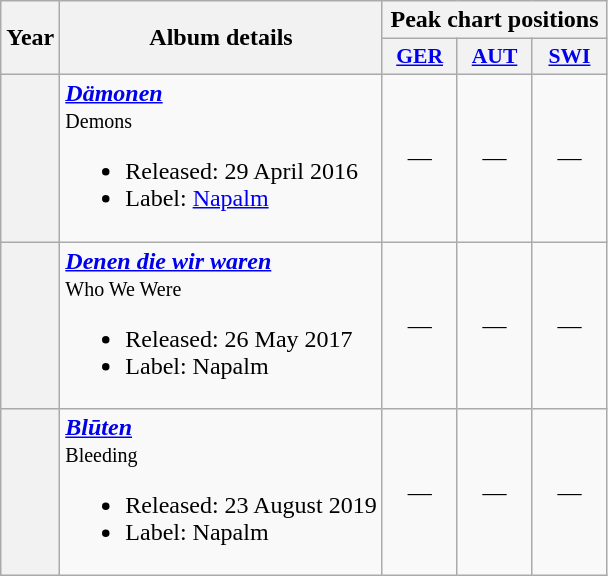<table class="wikitable plainrowheaders sortable"  style="text-align:center;">
<tr>
<th rowspan="2">Year</th>
<th rowspan="2">Album details</th>
<th class="unsortable" colspan="3">Peak chart positions</th>
</tr>
<tr>
<th style="width:3em;font-size:90%;" data-sort-type="number"><a href='#'>GER</a></th>
<th style="width:3em;font-size:90%;" data-sort-type="number"><a href='#'>AUT</a></th>
<th style="width:3em;font-size:90%;" data-sort-type="number"><a href='#'>SWI</a></th>
</tr>
<tr>
<th></th>
<td align=left><strong><em><a href='#'>Dämonen</a></em></strong> <small><br>Demons</small><br><ul><li>Released: 29 April 2016</li><li>Label: <a href='#'>Napalm</a></li></ul></td>
<td>—</td>
<td>—</td>
<td>—</td>
</tr>
<tr>
<th></th>
<td align=left><strong><em><a href='#'>Denen die wir waren</a></em></strong> <small><br>Who We Were</small><br><ul><li>Released: 26 May 2017</li><li>Label: Napalm</li></ul></td>
<td>—</td>
<td>—</td>
<td>—</td>
</tr>
<tr>
<th></th>
<td align=left><strong><em><a href='#'>Blūten</a></em></strong> <small><br>Bleeding</small><br><ul><li>Released: 23 August 2019</li><li>Label: Napalm</li></ul></td>
<td>—</td>
<td>—</td>
<td>—</td>
</tr>
</table>
